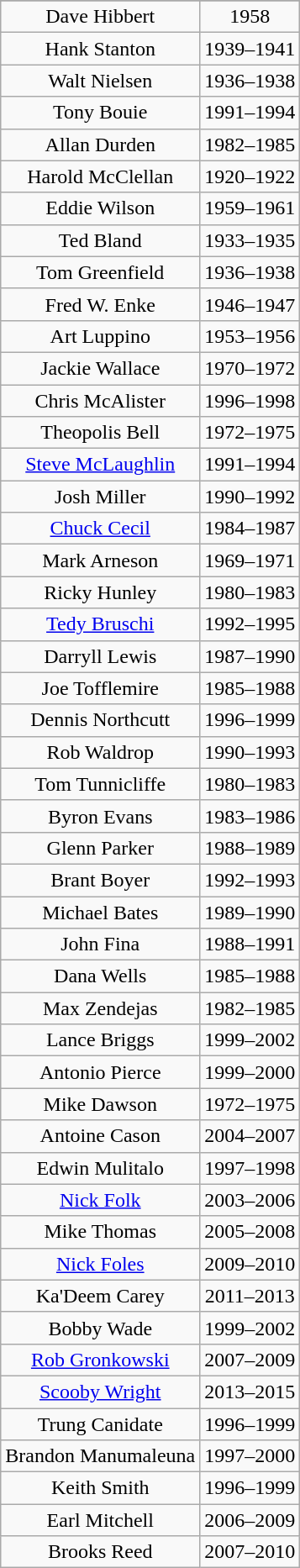<table class="wikitable sortable" margin:0 0 1em 1em;">
<tr>
</tr>
<tr align="center">
<td>Dave Hibbert</td>
<td>1958</td>
</tr>
<tr align="center">
<td>Hank Stanton</td>
<td>1939–1941</td>
</tr>
<tr align="center">
<td>Walt Nielsen</td>
<td>1936–1938</td>
</tr>
<tr align="center">
<td>Tony Bouie</td>
<td>1991–1994</td>
</tr>
<tr align="center">
<td>Allan Durden</td>
<td>1982–1985</td>
</tr>
<tr align="center">
<td>Harold McClellan</td>
<td>1920–1922</td>
</tr>
<tr align="center">
<td>Eddie Wilson</td>
<td>1959–1961</td>
</tr>
<tr align="center">
<td>Ted Bland</td>
<td>1933–1935</td>
</tr>
<tr align="center">
<td>Tom Greenfield</td>
<td>1936–1938</td>
</tr>
<tr align="center">
<td>Fred W. Enke</td>
<td>1946–1947</td>
</tr>
<tr align="center">
<td>Art Luppino</td>
<td>1953–1956</td>
</tr>
<tr align="center">
<td>Jackie Wallace</td>
<td>1970–1972</td>
</tr>
<tr align="center">
<td>Chris McAlister</td>
<td>1996–1998</td>
</tr>
<tr align="center">
<td>Theopolis Bell</td>
<td>1972–1975</td>
</tr>
<tr align="center">
<td><a href='#'>Steve McLaughlin</a></td>
<td>1991–1994</td>
</tr>
<tr align="center">
<td>Josh Miller</td>
<td>1990–1992</td>
</tr>
<tr align="center">
<td><a href='#'>Chuck Cecil</a></td>
<td>1984–1987</td>
</tr>
<tr align="center">
<td>Mark Arneson</td>
<td>1969–1971</td>
</tr>
<tr align="center">
<td>Ricky Hunley</td>
<td>1980–1983</td>
</tr>
<tr align="center">
<td><a href='#'>Tedy Bruschi</a></td>
<td>1992–1995</td>
</tr>
<tr align="center">
<td>Darryll Lewis</td>
<td>1987–1990</td>
</tr>
<tr align="center">
<td>Joe Tofflemire</td>
<td>1985–1988</td>
</tr>
<tr align="center">
<td>Dennis Northcutt</td>
<td>1996–1999</td>
</tr>
<tr align="center">
<td>Rob Waldrop</td>
<td>1990–1993</td>
</tr>
<tr align="center">
<td>Tom Tunnicliffe</td>
<td>1980–1983</td>
</tr>
<tr align="center">
<td>Byron Evans</td>
<td>1983–1986</td>
</tr>
<tr align="center">
<td>Glenn Parker</td>
<td>1988–1989</td>
</tr>
<tr align="center">
<td>Brant Boyer</td>
<td>1992–1993</td>
</tr>
<tr align="center">
<td>Michael Bates</td>
<td>1989–1990</td>
</tr>
<tr align="center">
<td>John Fina</td>
<td>1988–1991</td>
</tr>
<tr align="center">
<td>Dana Wells</td>
<td>1985–1988</td>
</tr>
<tr align="center">
<td>Max Zendejas</td>
<td>1982–1985</td>
</tr>
<tr align="center">
<td>Lance Briggs</td>
<td>1999–2002</td>
</tr>
<tr align="center">
<td>Antonio Pierce</td>
<td>1999–2000</td>
</tr>
<tr align="center">
<td>Mike Dawson</td>
<td>1972–1975</td>
</tr>
<tr align="center">
<td>Antoine Cason</td>
<td>2004–2007</td>
</tr>
<tr align="center">
<td>Edwin Mulitalo</td>
<td>1997–1998</td>
</tr>
<tr align="center">
<td><a href='#'>Nick Folk</a></td>
<td>2003–2006</td>
</tr>
<tr align="center">
<td>Mike Thomas</td>
<td>2005–2008</td>
</tr>
<tr align="center">
<td><a href='#'>Nick Foles</a></td>
<td>2009–2010</td>
</tr>
<tr align="center">
<td>Ka'Deem Carey</td>
<td>2011–2013</td>
</tr>
<tr align="center">
<td>Bobby Wade</td>
<td>1999–2002</td>
</tr>
<tr align="center">
<td><a href='#'>Rob Gronkowski</a></td>
<td>2007–2009</td>
</tr>
<tr align="center">
<td><a href='#'>Scooby Wright</a></td>
<td>2013–2015</td>
</tr>
<tr align="center">
<td>Trung Canidate</td>
<td>1996–1999</td>
</tr>
<tr align="center">
<td>Brandon Manumaleuna</td>
<td>1997–2000</td>
</tr>
<tr align="center">
<td>Keith Smith</td>
<td>1996–1999</td>
</tr>
<tr align="center">
<td>Earl Mitchell</td>
<td>2006–2009</td>
</tr>
<tr align="center">
<td>Brooks Reed</td>
<td>2007–2010</td>
</tr>
</table>
